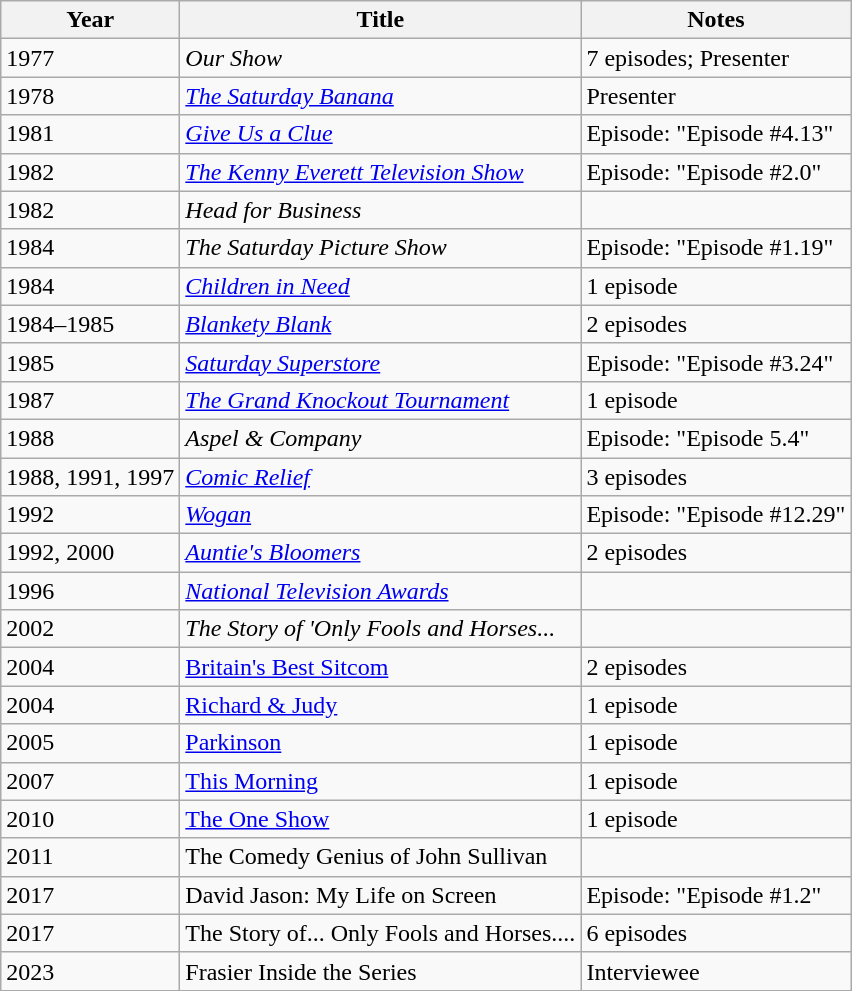<table class="wikitable sortable">
<tr>
<th>Year</th>
<th>Title</th>
<th>Notes</th>
</tr>
<tr>
<td>1977</td>
<td><em>Our Show</em></td>
<td>7 episodes; Presenter</td>
</tr>
<tr>
<td>1978</td>
<td><em><a href='#'>The Saturday Banana</a></em></td>
<td>Presenter</td>
</tr>
<tr>
<td>1981</td>
<td><em><a href='#'>Give Us a Clue</a></em></td>
<td>Episode: "Episode #4.13"</td>
</tr>
<tr>
<td>1982</td>
<td><em><a href='#'>The Kenny Everett Television Show</a></em></td>
<td>Episode: "Episode #2.0"</td>
</tr>
<tr>
<td>1982</td>
<td><em>Head for Business</em></td>
<td></td>
</tr>
<tr>
<td>1984</td>
<td><em>The Saturday Picture Show</em></td>
<td>Episode: "Episode #1.19"</td>
</tr>
<tr>
<td>1984</td>
<td><em><a href='#'>Children in Need</a></em></td>
<td>1 episode</td>
</tr>
<tr>
<td>1984–1985</td>
<td><em><a href='#'>Blankety Blank</a></em></td>
<td>2 episodes</td>
</tr>
<tr>
<td>1985</td>
<td><em><a href='#'>Saturday Superstore</a></em></td>
<td>Episode: "Episode #3.24"</td>
</tr>
<tr>
<td>1987</td>
<td><em><a href='#'>The Grand Knockout Tournament</a></em></td>
<td>1 episode</td>
</tr>
<tr>
<td>1988</td>
<td><em>Aspel & Company</em></td>
<td>Episode: "Episode 5.4"</td>
</tr>
<tr>
<td>1988, 1991, 1997</td>
<td><em><a href='#'>Comic Relief</a></em></td>
<td>3 episodes</td>
</tr>
<tr>
<td>1992</td>
<td><em><a href='#'>Wogan</a></em></td>
<td>Episode: "Episode #12.29"</td>
</tr>
<tr>
<td>1992, 2000</td>
<td><em><a href='#'>Auntie's Bloomers</a></em></td>
<td>2 episodes</td>
</tr>
<tr>
<td>1996</td>
<td><em><a href='#'>National Television Awards</a></em></td>
<td></td>
</tr>
<tr>
<td>2002</td>
<td><em>The Story of 'Only Fools and Horses...<strong></td>
<td></td>
</tr>
<tr>
<td>2004</td>
<td></em><a href='#'>Britain's Best Sitcom</a><em></td>
<td>2 episodes</td>
</tr>
<tr>
<td>2004</td>
<td></em><a href='#'>Richard & Judy</a><em></td>
<td>1 episode</td>
</tr>
<tr>
<td>2005</td>
<td></em><a href='#'>Parkinson</a><em></td>
<td>1 episode</td>
</tr>
<tr>
<td>2007</td>
<td></em><a href='#'>This Morning</a><em></td>
<td>1 episode</td>
</tr>
<tr>
<td>2010</td>
<td></em><a href='#'>The One Show</a><em></td>
<td>1 episode</td>
</tr>
<tr>
<td>2011</td>
<td></em>The Comedy Genius of John Sullivan<em></td>
<td></td>
</tr>
<tr>
<td>2017</td>
<td></em>David Jason: My Life on Screen<em></td>
<td>Episode: "Episode #1.2"</td>
</tr>
<tr>
<td>2017</td>
<td></em>The Story of... Only Fools and Horses....<em></td>
<td>6 episodes</td>
</tr>
<tr>
<td>2023</td>
<td></em>Frasier Inside the Series<em></td>
<td>Interviewee</td>
</tr>
</table>
